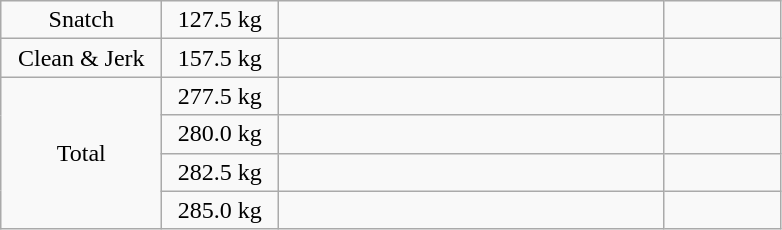<table class = "wikitable" style="text-align:center;">
<tr>
<td width=100>Snatch</td>
<td width=70>127.5 kg</td>
<td width=250 align=left></td>
<td width=70></td>
</tr>
<tr>
<td>Clean & Jerk</td>
<td>157.5 kg</td>
<td align=left></td>
<td></td>
</tr>
<tr>
<td rowspan=4>Total</td>
<td>277.5 kg</td>
<td align=left></td>
<td></td>
</tr>
<tr>
<td>280.0 kg</td>
<td align=left></td>
<td></td>
</tr>
<tr>
<td>282.5 kg</td>
<td align=left></td>
<td></td>
</tr>
<tr>
<td>285.0 kg</td>
<td align=left></td>
<td></td>
</tr>
</table>
